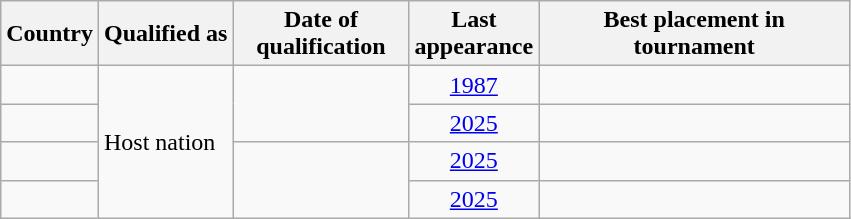<table class="wikitable sortable">
<tr>
<th>Country</th>
<th>Qualified as</th>
<th scope="col" width="110">Date of qualification</th>
<th scope="col" width="50">Last appearance</th>
<th scope="col" width="200">Best placement in tournament</th>
</tr>
<tr>
<td></td>
<td rowspan=4>Host nation</td>
<td rowspan=2></td>
<td align="center"><a href='#'>1987</a></td>
<td></td>
</tr>
<tr>
<td></td>
<td align="center"><a href='#'>2025</a></td>
<td></td>
</tr>
<tr>
<td></td>
<td rowspan=2></td>
<td align="center"><a href='#'>2025</a></td>
<td></td>
</tr>
<tr>
<td></td>
<td align="center"><a href='#'>2025</a></td>
<td></td>
</tr>
</table>
